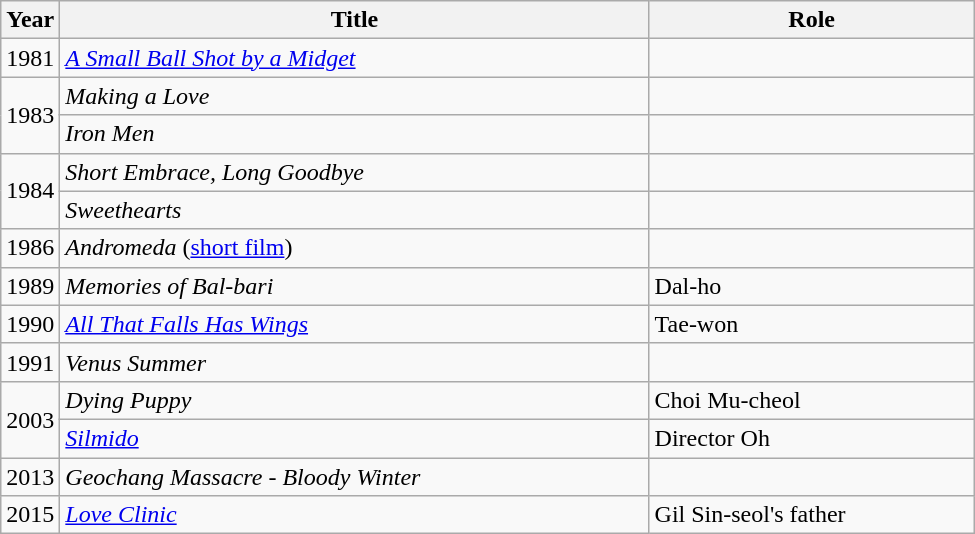<table class="wikitable" style="width:650px">
<tr>
<th width=10>Year</th>
<th>Title</th>
<th>Role</th>
</tr>
<tr>
<td>1981</td>
<td><em><a href='#'>A Small Ball Shot by a Midget</a></em></td>
<td></td>
</tr>
<tr>
<td rowspan=2>1983</td>
<td><em>Making a Love</em></td>
<td></td>
</tr>
<tr>
<td><em>Iron Men</em></td>
<td></td>
</tr>
<tr>
<td rowspan=2>1984</td>
<td><em>Short Embrace, Long Goodbye</em></td>
<td></td>
</tr>
<tr>
<td><em>Sweethearts</em></td>
<td></td>
</tr>
<tr>
<td>1986</td>
<td><em>Andromeda</em> (<a href='#'>short film</a>)</td>
<td></td>
</tr>
<tr>
<td>1989</td>
<td><em>Memories of Bal-bari</em></td>
<td>Dal-ho</td>
</tr>
<tr>
<td>1990</td>
<td><em><a href='#'>All That Falls Has Wings</a></em></td>
<td>Tae-won</td>
</tr>
<tr>
<td>1991</td>
<td><em>Venus Summer</em></td>
<td></td>
</tr>
<tr>
<td rowspan=2>2003</td>
<td><em>Dying Puppy</em></td>
<td>Choi Mu-cheol</td>
</tr>
<tr>
<td><em><a href='#'>Silmido</a></em></td>
<td>Director Oh</td>
</tr>
<tr>
<td>2013</td>
<td><em>Geochang Massacre - Bloody Winter</em></td>
<td></td>
</tr>
<tr>
<td>2015</td>
<td><em><a href='#'>Love Clinic</a></em></td>
<td>Gil Sin-seol's father</td>
</tr>
</table>
